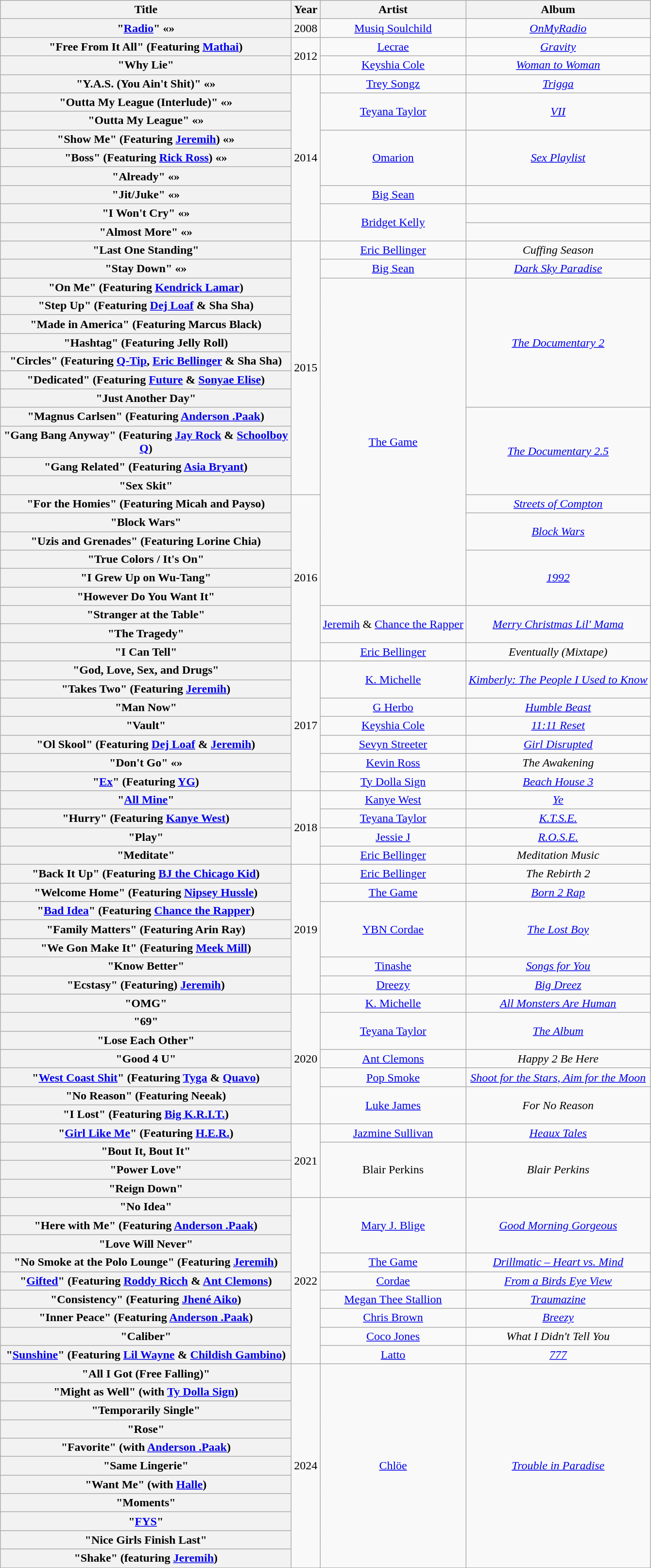<table class="wikitable plainrowheaders" style="text-align:center;">
<tr>
<th scope="col" style="width:24.5em;">Title</th>
<th scope="col">Year</th>
<th scope="col">Artist</th>
<th scope="col">Album</th>
</tr>
<tr>
<th scope="row">"<a href='#'>Radio</a>" «»</th>
<td>2008</td>
<td><a href='#'>Musiq Soulchild</a></td>
<td><em><a href='#'>OnMyRadio</a></em></td>
</tr>
<tr>
<th scope="row">"Free From It All" (Featuring <a href='#'>Mathai</a>)</th>
<td rowspan="2">2012</td>
<td><a href='#'>Lecrae</a></td>
<td><em><a href='#'>Gravity</a></em></td>
</tr>
<tr>
<th scope="row">"Why Lie"</th>
<td><a href='#'>Keyshia Cole</a></td>
<td><em><a href='#'>Woman to Woman</a></em></td>
</tr>
<tr>
<th scope="row">"Y.A.S. (You Ain't Shit)" «»</th>
<td rowspan="9">2014</td>
<td><a href='#'>Trey Songz</a></td>
<td><em><a href='#'>Trigga</a></em></td>
</tr>
<tr>
<th scope="row">"Outta My League (Interlude)" «»</th>
<td rowspan="2"><a href='#'>Teyana Taylor</a></td>
<td rowspan="2"><em><a href='#'>VII</a></em></td>
</tr>
<tr>
<th scope="row">"Outta My League" «»</th>
</tr>
<tr>
<th scope="row">"Show Me" (Featuring <a href='#'>Jeremih</a>) «»</th>
<td rowspan="3"><a href='#'>Omarion</a></td>
<td rowspan="3"><em><a href='#'>Sex Playlist</a></em></td>
</tr>
<tr>
<th scope="row">"Boss" (Featuring <a href='#'>Rick Ross</a>) «»</th>
</tr>
<tr>
<th scope="row">"Already" «»</th>
</tr>
<tr>
<th scope="row">"Jit/Juke" «»</th>
<td><a href='#'>Big Sean</a></td>
<td></td>
</tr>
<tr>
<th scope="row">"I Won't Cry" «»</th>
<td rowspan="2"><a href='#'>Bridget Kelly</a></td>
<td></td>
</tr>
<tr>
<th scope="row">"Almost More" «»</th>
<td></td>
</tr>
<tr>
<th scope="row">"Last One Standing"</th>
<td rowspan="13">2015</td>
<td><a href='#'>Eric Bellinger</a></td>
<td><em>Cuffing Season</em></td>
</tr>
<tr>
<th scope="row">"Stay Down" «»</th>
<td><a href='#'>Big Sean</a></td>
<td><em><a href='#'>Dark Sky Paradise</a></em></td>
</tr>
<tr>
<th scope="row">"On Me" (Featuring <a href='#'>Kendrick Lamar</a>)</th>
<td rowspan="17"><a href='#'>The Game</a></td>
<td rowspan="7"><em><a href='#'>The Documentary 2</a></em></td>
</tr>
<tr>
<th scope="row">"Step Up" (Featuring <a href='#'>Dej Loaf</a> & Sha Sha)</th>
</tr>
<tr>
<th scope="row">"Made in America" (Featuring Marcus Black)</th>
</tr>
<tr>
<th scope="row">"Hashtag" (Featuring Jelly Roll)</th>
</tr>
<tr>
<th scope="row">"Circles" (Featuring <a href='#'>Q-Tip</a>, <a href='#'>Eric Bellinger</a> & Sha Sha)</th>
</tr>
<tr>
<th scope="row">"Dedicated" (Featuring <a href='#'>Future</a> & <a href='#'>Sonyae Elise</a>)</th>
</tr>
<tr>
<th scope="row">"Just Another Day"</th>
</tr>
<tr>
<th scope="row">"Magnus Carlsen" (Featuring <a href='#'>Anderson .Paak</a>)</th>
<td rowspan="4"><em><a href='#'>The Documentary 2.5</a></em></td>
</tr>
<tr>
<th scope="row">"Gang Bang Anyway" (Featuring <a href='#'>Jay Rock</a> & <a href='#'>Schoolboy Q</a>)</th>
</tr>
<tr>
<th scope="row">"Gang Related" (Featuring <a href='#'>Asia Bryant</a>)</th>
</tr>
<tr>
<th scope="row">"Sex Skit"</th>
</tr>
<tr>
<th scope="row">"For the Homies" (Featuring Micah and Payso)</th>
<td rowspan="9">2016</td>
<td><em><a href='#'>Streets of Compton</a></em></td>
</tr>
<tr>
<th scope="row">"Block Wars"</th>
<td rowspan="2"><em><a href='#'>Block Wars</a></em></td>
</tr>
<tr>
<th scope="row">"Uzis and Grenades" (Featuring Lorine Chia)</th>
</tr>
<tr>
<th scope="row">"True Colors / It's On"</th>
<td rowspan="3"><em><a href='#'>1992</a></em></td>
</tr>
<tr>
<th scope="row">"I Grew Up on Wu-Tang"</th>
</tr>
<tr>
<th scope="row">"However Do You Want It"</th>
</tr>
<tr>
<th scope="row">"Stranger at the Table"</th>
<td rowspan="2"><a href='#'>Jeremih</a> & <a href='#'>Chance the Rapper</a></td>
<td rowspan="2"><em><a href='#'>Merry Christmas Lil' Mama</a></em></td>
</tr>
<tr>
<th scope="row">"The Tragedy"</th>
</tr>
<tr>
<th scope="row">"I Can Tell"</th>
<td><a href='#'>Eric Bellinger</a></td>
<td><em>Eventually (Mixtape)</em></td>
</tr>
<tr>
<th scope="row">"God, Love, Sex, and Drugs"</th>
<td rowspan="7">2017</td>
<td rowspan="2"><a href='#'>K. Michelle</a></td>
<td rowspan="2"><em><a href='#'>Kimberly: The People I Used to Know</a></em></td>
</tr>
<tr>
<th scope="row">"Takes Two" (Featuring <a href='#'>Jeremih</a>)</th>
</tr>
<tr>
<th scope="row">"Man Now"</th>
<td><a href='#'>G Herbo</a></td>
<td><em><a href='#'>Humble Beast</a></em></td>
</tr>
<tr>
<th scope="row">"Vault"</th>
<td><a href='#'>Keyshia Cole</a></td>
<td><em><a href='#'>11:11 Reset</a></em></td>
</tr>
<tr>
<th scope="row">"Ol Skool" (Featuring <a href='#'>Dej Loaf</a> & <a href='#'>Jeremih</a>)</th>
<td><a href='#'>Sevyn Streeter</a></td>
<td><em><a href='#'>Girl Disrupted</a></em></td>
</tr>
<tr>
<th scope="row">"Don't Go" «»</th>
<td><a href='#'>Kevin Ross</a></td>
<td><em>The Awakening</em></td>
</tr>
<tr>
<th scope="row">"<a href='#'>Ex</a>" (Featuring <a href='#'>YG</a>)</th>
<td><a href='#'>Ty Dolla Sign</a></td>
<td><em><a href='#'>Beach House 3</a></em></td>
</tr>
<tr>
<th scope="row">"<a href='#'>All Mine</a>"</th>
<td rowspan="4">2018</td>
<td><a href='#'>Kanye West</a></td>
<td><em><a href='#'>Ye</a></em></td>
</tr>
<tr>
<th scope="row">"Hurry" (Featuring <a href='#'>Kanye West</a>)</th>
<td><a href='#'>Teyana Taylor</a></td>
<td><em><a href='#'>K.T.S.E.</a></em></td>
</tr>
<tr>
<th scope="row">"Play"</th>
<td><a href='#'>Jessie J</a></td>
<td><em><a href='#'>R.O.S.E.</a></em></td>
</tr>
<tr>
<th scope="row">"Meditate"</th>
<td><a href='#'>Eric Bellinger</a></td>
<td><em>Meditation Music</em></td>
</tr>
<tr>
<th scope="row">"Back It Up" (Featuring <a href='#'>BJ the Chicago Kid</a>)</th>
<td rowspan="7">2019</td>
<td><a href='#'>Eric Bellinger</a></td>
<td><em>The Rebirth 2</em></td>
</tr>
<tr>
<th scope="row">"Welcome Home" (Featuring <a href='#'>Nipsey Hussle</a>)</th>
<td><a href='#'>The Game</a></td>
<td><em><a href='#'>Born 2 Rap</a></em></td>
</tr>
<tr>
<th scope="row">"<a href='#'>Bad Idea</a>" (Featuring <a href='#'>Chance the Rapper</a>)</th>
<td rowspan="3"><a href='#'>YBN Cordae</a></td>
<td rowspan="3"><em><a href='#'>The Lost Boy</a></em></td>
</tr>
<tr>
<th scope="row">"Family Matters" (Featuring Arin Ray)</th>
</tr>
<tr>
<th scope="row">"We Gon Make It" (Featuring <a href='#'>Meek Mill</a>)</th>
</tr>
<tr>
<th scope="row">"Know Better"</th>
<td><a href='#'>Tinashe</a></td>
<td><em><a href='#'>Songs for You</a></em></td>
</tr>
<tr>
<th scope="row">"Ecstasy" (Featuring) <a href='#'>Jeremih</a>)</th>
<td><a href='#'>Dreezy</a></td>
<td><em><a href='#'>Big Dreez</a></em></td>
</tr>
<tr>
<th scope="row">"OMG"</th>
<td rowspan="7">2020</td>
<td><a href='#'>K. Michelle</a></td>
<td><em><a href='#'>All Monsters Are Human</a></em></td>
</tr>
<tr>
<th scope="row">"69"</th>
<td rowspan="2"><a href='#'>Teyana Taylor</a></td>
<td rowspan="2"><em><a href='#'>The Album</a></em></td>
</tr>
<tr>
<th scope="row">"Lose Each Other"</th>
</tr>
<tr>
<th scope="row">"Good 4 U"</th>
<td><a href='#'>Ant Clemons</a></td>
<td><em>Happy 2 Be Here</em></td>
</tr>
<tr>
<th scope="row">"<a href='#'>West Coast Shit</a>" (Featuring <a href='#'>Tyga</a> & <a href='#'>Quavo</a>)</th>
<td><a href='#'>Pop Smoke</a></td>
<td><em><a href='#'>Shoot for the Stars, Aim for the Moon</a></em></td>
</tr>
<tr>
<th scope="row">"No Reason" (Featuring Neeak)</th>
<td rowspan="2"><a href='#'>Luke James</a></td>
<td rowspan="2"><em>For No Reason</em></td>
</tr>
<tr>
<th scope="row">"I Lost" (Featuring <a href='#'>Big K.R.I.T.</a>)</th>
</tr>
<tr>
<th scope="row">"<a href='#'>Girl Like Me</a>" (Featuring <a href='#'>H.E.R.</a>)</th>
<td rowspan="4">2021</td>
<td><a href='#'>Jazmine Sullivan</a></td>
<td><em><a href='#'>Heaux Tales</a></em></td>
</tr>
<tr>
<th scope="row">"Bout It, Bout It"</th>
<td rowspan="3">Blair Perkins</td>
<td rowspan="3"><em>Blair Perkins</em></td>
</tr>
<tr>
<th scope="row">"Power Love"</th>
</tr>
<tr>
<th scope="row">"Reign Down"</th>
</tr>
<tr>
<th scope="row">"No Idea"</th>
<td rowspan="9">2022</td>
<td rowspan="3"><a href='#'>Mary J. Blige</a></td>
<td rowspan="3"><em><a href='#'>Good Morning Gorgeous</a></em></td>
</tr>
<tr>
<th scope="row">"Here with Me" (Featuring <a href='#'>Anderson .Paak</a>)</th>
</tr>
<tr>
<th scope="row">"Love Will Never"</th>
</tr>
<tr>
<th scope="row">"No Smoke at the Polo Lounge" (Featuring <a href='#'>Jeremih</a>)</th>
<td><a href='#'>The Game</a></td>
<td><em><a href='#'>Drillmatic – Heart vs. Mind</a></em></td>
</tr>
<tr>
<th scope="row">"<a href='#'>Gifted</a>" (Featuring <a href='#'>Roddy Ricch</a> & <a href='#'>Ant Clemons</a>)</th>
<td><a href='#'>Cordae</a></td>
<td><em><a href='#'>From a Birds Eye View</a></em></td>
</tr>
<tr>
<th scope="row">"Consistency" (Featuring <a href='#'>Jhené Aiko</a>)</th>
<td><a href='#'>Megan Thee Stallion</a></td>
<td><em><a href='#'>Traumazine</a></em></td>
</tr>
<tr>
<th scope="row">"Inner Peace" (Featuring <a href='#'>Anderson .Paak</a>)</th>
<td><a href='#'>Chris Brown</a></td>
<td><em><a href='#'>Breezy</a></em></td>
</tr>
<tr>
<th scope="row">"Caliber"</th>
<td><a href='#'>Coco Jones</a></td>
<td><em>What I Didn't Tell You</em></td>
</tr>
<tr>
<th scope="row">"<a href='#'>Sunshine</a>" (Featuring <a href='#'>Lil Wayne</a> & <a href='#'>Childish Gambino</a>)</th>
<td><a href='#'>Latto</a></td>
<td><em><a href='#'>777</a></em></td>
</tr>
<tr>
<th scope="row">"All I Got (Free Falling)"</th>
<td rowspan="11">2024</td>
<td rowspan="11"><a href='#'>Chlöe</a></td>
<td rowspan="11"><em><a href='#'>Trouble in Paradise</a></em></td>
</tr>
<tr>
<th scope="row">"Might as Well" (with <a href='#'>Ty Dolla Sign</a>)</th>
</tr>
<tr>
<th scope="row">"Temporarily Single"</th>
</tr>
<tr>
<th scope="row">"Rose"</th>
</tr>
<tr>
<th scope="row">"Favorite" (with <a href='#'>Anderson .Paak</a>)</th>
</tr>
<tr>
<th scope="row">"Same Lingerie"</th>
</tr>
<tr>
<th scope="row">"Want Me" (with <a href='#'>Halle</a>)</th>
</tr>
<tr>
<th scope="row">"Moments"</th>
</tr>
<tr>
<th scope="row">"<a href='#'>FYS</a>"</th>
</tr>
<tr>
<th scope="row">"Nice Girls Finish Last"</th>
</tr>
<tr>
<th scope="row">"Shake" (featuring <a href='#'>Jeremih</a>)</th>
</tr>
</table>
